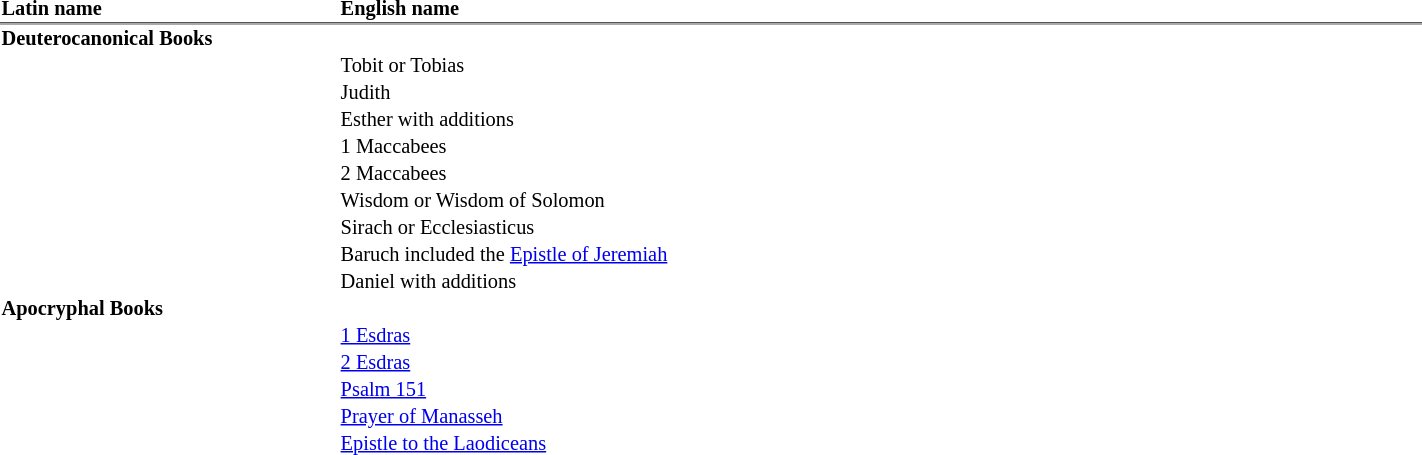<table class="toccolours" cellspacing="0px"  style="width:75%; margin:auto; clear:center; text-align:left; font-size:85%;">
<tr style="vertical-align:bottom; font-weight:bold;">
<td style="border-bottom:2px groove #aaa; ">Latin name</td>
<td style="border-bottom:2px groove #aaa; ">English name</td>
</tr>
<tr>
<th colspan=3>Deuterocanonical Books</th>
</tr>
<tr>
<td style="text-indent:1em"></td>
<td>Tobit or Tobias</td>
</tr>
<tr>
<td style="text-indent:1em"></td>
<td>Judith</td>
</tr>
<tr>
<td style="text-indent:1em"></td>
<td>Esther with additions</td>
</tr>
<tr>
<td style="text-indent:1em"></td>
<td>1 Maccabees</td>
</tr>
<tr>
<td style="text-indent:1em"></td>
<td>2 Maccabees</td>
</tr>
<tr>
<td style="text-indent:1em"></td>
<td>Wisdom or Wisdom of Solomon</td>
</tr>
<tr>
<td style="text-indent:1em"></td>
<td>Sirach or Ecclesiasticus</td>
</tr>
<tr>
<td style="text-indent:1em"></td>
<td>Baruch included the <a href='#'>Epistle of Jeremiah</a></td>
</tr>
<tr>
<td style="text-indent:1em"></td>
<td>Daniel with additions</td>
</tr>
<tr>
<th colspan=3>Apocryphal Books</th>
</tr>
<tr>
<td style="text-indent:1em"></td>
<td><a href='#'>1 Esdras</a></td>
</tr>
<tr>
<td style="text-indent:1em"></td>
<td><a href='#'>2 Esdras</a></td>
</tr>
<tr>
<td style="text-indent:1em"></td>
<td><a href='#'>Psalm 151</a></td>
</tr>
<tr>
<td style="text-indent:1em"></td>
<td><a href='#'>Prayer of Manasseh</a></td>
</tr>
<tr>
<td style="text-indent:1em"></td>
<td><a href='#'>Epistle to the Laodiceans</a></td>
</tr>
<tr>
</tr>
</table>
